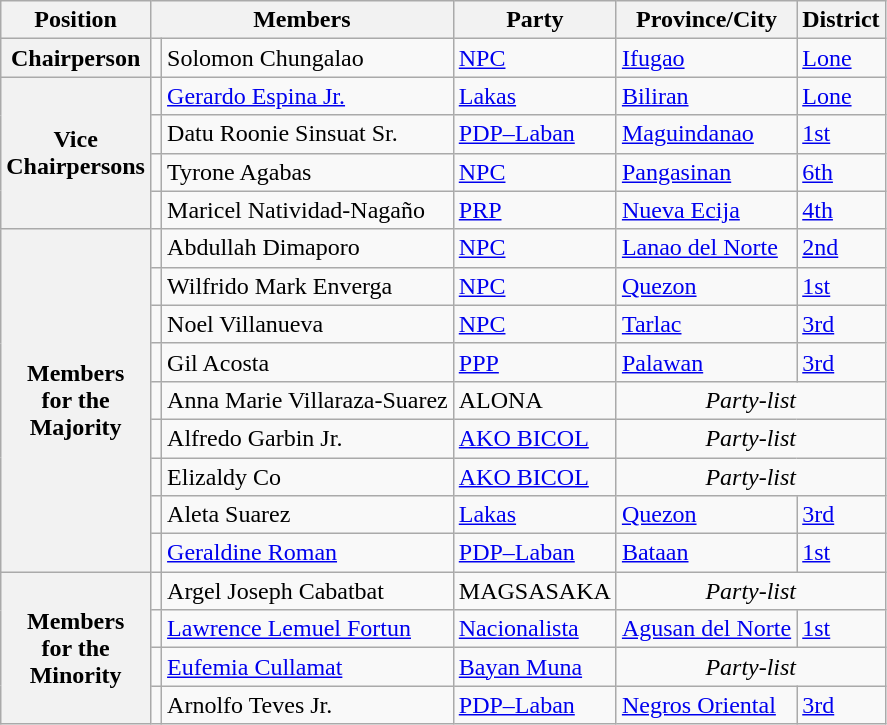<table class="wikitable" style="font-size: 100%;">
<tr>
<th>Position</th>
<th colspan="2">Members</th>
<th>Party</th>
<th>Province/City</th>
<th>District</th>
</tr>
<tr>
<th>Chairperson</th>
<td></td>
<td>Solomon Chungalao</td>
<td><a href='#'>NPC</a></td>
<td><a href='#'>Ifugao</a></td>
<td><a href='#'>Lone</a></td>
</tr>
<tr>
<th rowspan="4">Vice<br>Chairpersons</th>
<td></td>
<td><a href='#'>Gerardo Espina Jr.</a></td>
<td><a href='#'>Lakas</a></td>
<td><a href='#'>Biliran</a></td>
<td><a href='#'>Lone</a></td>
</tr>
<tr>
<td></td>
<td>Datu Roonie Sinsuat Sr.</td>
<td><a href='#'>PDP–Laban</a></td>
<td><a href='#'>Maguindanao</a></td>
<td><a href='#'>1st</a></td>
</tr>
<tr>
<td></td>
<td>Tyrone Agabas</td>
<td><a href='#'>NPC</a></td>
<td><a href='#'>Pangasinan</a></td>
<td><a href='#'>6th</a></td>
</tr>
<tr>
<td></td>
<td>Maricel Natividad-Nagaño</td>
<td><a href='#'>PRP</a></td>
<td><a href='#'>Nueva Ecija</a></td>
<td><a href='#'>4th</a></td>
</tr>
<tr>
<th rowspan="9">Members<br>for the<br>Majority</th>
<td></td>
<td>Abdullah Dimaporo</td>
<td><a href='#'>NPC</a></td>
<td><a href='#'>Lanao del Norte</a></td>
<td><a href='#'>2nd</a></td>
</tr>
<tr>
<td></td>
<td>Wilfrido Mark Enverga</td>
<td><a href='#'>NPC</a></td>
<td><a href='#'>Quezon</a></td>
<td><a href='#'>1st</a></td>
</tr>
<tr>
<td></td>
<td>Noel Villanueva</td>
<td><a href='#'>NPC</a></td>
<td><a href='#'>Tarlac</a></td>
<td><a href='#'>3rd</a></td>
</tr>
<tr>
<td></td>
<td>Gil Acosta</td>
<td><a href='#'>PPP</a></td>
<td><a href='#'>Palawan</a></td>
<td><a href='#'>3rd</a></td>
</tr>
<tr>
<td></td>
<td>Anna Marie Villaraza-Suarez</td>
<td>ALONA</td>
<td align="center" colspan="2"><em>Party-list</em></td>
</tr>
<tr>
<td></td>
<td>Alfredo Garbin Jr.</td>
<td><a href='#'>AKO BICOL</a></td>
<td align="center" colspan="2"><em>Party-list</em></td>
</tr>
<tr>
<td></td>
<td>Elizaldy Co</td>
<td><a href='#'>AKO BICOL</a></td>
<td align="center" colspan="2"><em>Party-list</em></td>
</tr>
<tr>
<td></td>
<td>Aleta Suarez</td>
<td><a href='#'>Lakas</a></td>
<td><a href='#'>Quezon</a></td>
<td><a href='#'>3rd</a></td>
</tr>
<tr>
<td></td>
<td><a href='#'>Geraldine Roman</a></td>
<td><a href='#'>PDP–Laban</a></td>
<td><a href='#'>Bataan</a></td>
<td><a href='#'>1st</a></td>
</tr>
<tr>
<th rowspan="4">Members<br>for the<br>Minority</th>
<td></td>
<td>Argel Joseph Cabatbat</td>
<td>MAGSASAKA</td>
<td align="center" colspan="2"><em>Party-list</em></td>
</tr>
<tr>
<td></td>
<td><a href='#'>Lawrence Lemuel Fortun</a></td>
<td><a href='#'>Nacionalista</a></td>
<td><a href='#'>Agusan del Norte</a></td>
<td><a href='#'>1st</a></td>
</tr>
<tr>
<td></td>
<td><a href='#'>Eufemia Cullamat</a></td>
<td><a href='#'>Bayan Muna</a></td>
<td align="center" colspan="2"><em>Party-list</em></td>
</tr>
<tr>
<td></td>
<td>Arnolfo Teves Jr.</td>
<td><a href='#'>PDP–Laban</a></td>
<td><a href='#'>Negros Oriental</a></td>
<td><a href='#'>3rd</a></td>
</tr>
</table>
